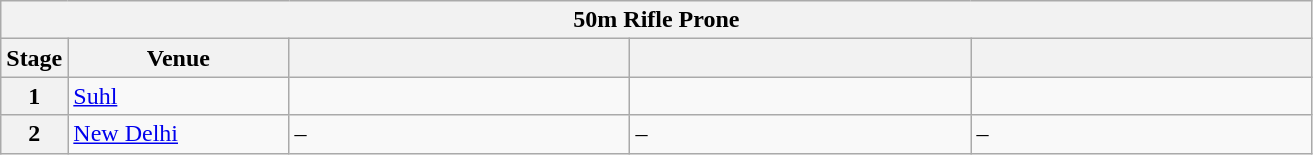<table class="wikitable">
<tr>
<th colspan="5">50m Rifle Prone</th>
</tr>
<tr>
<th>Stage</th>
<th width=140>Venue</th>
<th width=220></th>
<th width=220></th>
<th width=220></th>
</tr>
<tr>
<th>1</th>
<td> <a href='#'>Suhl</a></td>
<td></td>
<td></td>
<td></td>
</tr>
<tr>
<th>2</th>
<td> <a href='#'>New Delhi</a></td>
<td –>–</td>
<td –>–</td>
<td –>–</td>
</tr>
</table>
